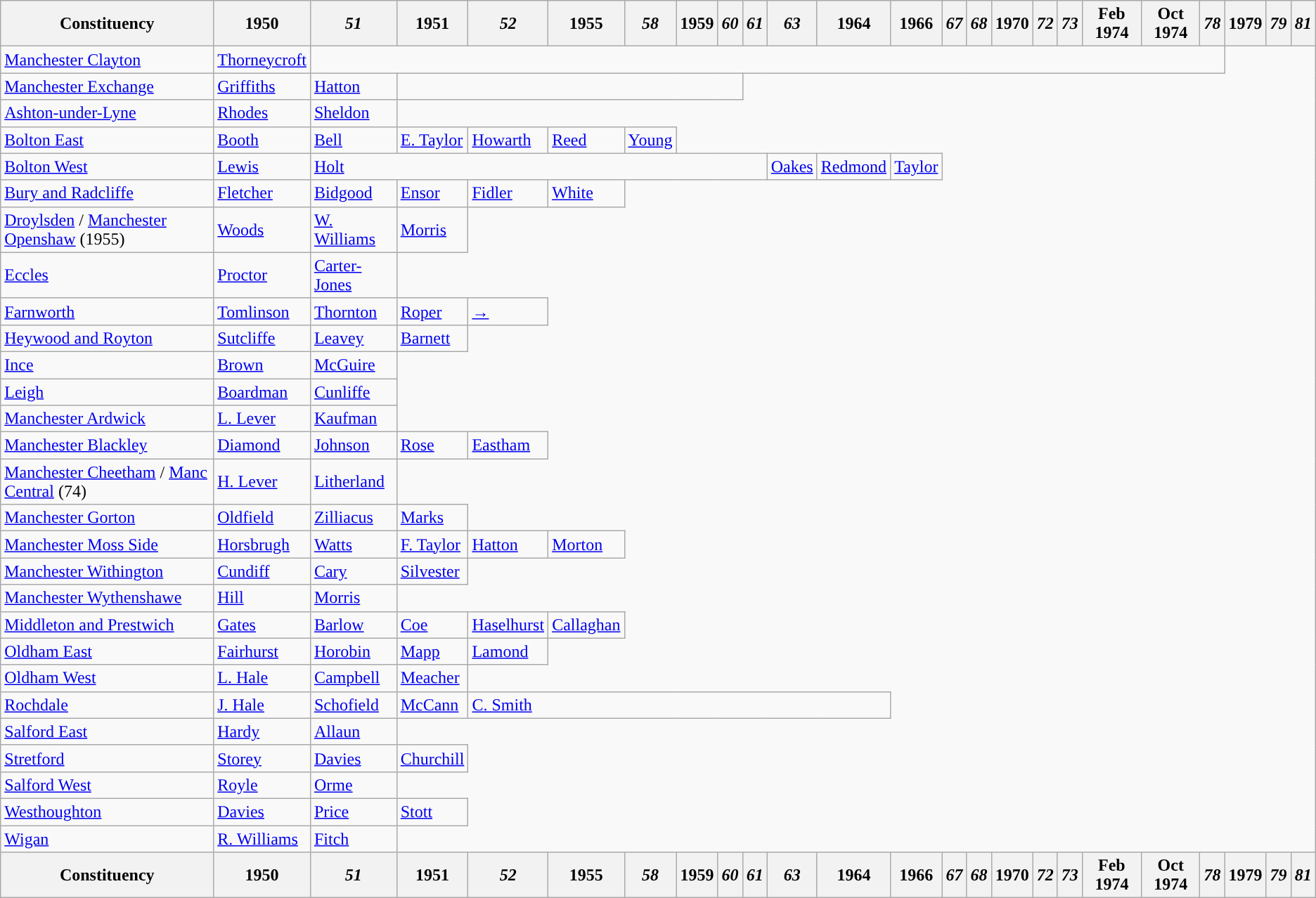<table class=wikitable>
<tr>
<th>Constituency</th>
<th>1950</th>
<th><em>51</em></th>
<th>1951</th>
<th><em>52</em></th>
<th>1955</th>
<th><em>58</em></th>
<th>1959</th>
<th><em>60</em></th>
<th><em>61</em></th>
<th><em>63</em></th>
<th>1964</th>
<th>1966</th>
<th><em>67</em></th>
<th><em>68</em></th>
<th>1970</th>
<th><em>72</em></th>
<th><em>73</em></th>
<th>Feb 1974</th>
<th>Oct 1974</th>
<th><em>78</em></th>
<th>1979</th>
<th><em>79</em></th>
<th><em>81</em></th>
</tr>
<tr>
<td><a href='#'>Manchester Clayton</a></td>
<td><a href='#'>Thorneycroft</a></td>
<td colspan="19"></td>
</tr>
<tr>
<td><a href='#'>Manchester Exchange</a></td>
<td><a href='#'>Griffiths</a></td>
<td><a href='#'>Hatton</a></td>
<td colspan="6"></td>
</tr>
<tr>
<td><a href='#'>Ashton-under-Lyne</a></td>
<td><a href='#'>Rhodes</a></td>
<td><a href='#'>Sheldon</a></td>
</tr>
<tr>
<td><a href='#'>Bolton East</a></td>
<td><a href='#'>Booth</a></td>
<td><a href='#'>Bell</a></td>
<td><a href='#'>E. Taylor</a></td>
<td><a href='#'>Howarth</a></td>
<td><a href='#'>Reed</a></td>
<td><a href='#'>Young</a></td>
</tr>
<tr>
<td><a href='#'>Bolton West</a></td>
<td><a href='#'>Lewis</a></td>
<td colspan="8"><a href='#'>Holt</a></td>
<td><a href='#'>Oakes</a></td>
<td><a href='#'>Redmond</a></td>
<td><a href='#'>Taylor</a></td>
</tr>
<tr>
<td><a href='#'>Bury and Radcliffe</a></td>
<td><a href='#'>Fletcher</a></td>
<td><a href='#'>Bidgood</a></td>
<td><a href='#'>Ensor</a></td>
<td><a href='#'>Fidler</a></td>
<td><a href='#'>White</a></td>
</tr>
<tr>
<td><a href='#'>Droylsden</a> / <a href='#'>Manchester Openshaw</a> (1955)</td>
<td><a href='#'>Woods</a></td>
<td><a href='#'>W. Williams</a></td>
<td><a href='#'>Morris</a></td>
</tr>
<tr>
<td><a href='#'>Eccles</a></td>
<td><a href='#'>Proctor</a></td>
<td><a href='#'>Carter-Jones</a></td>
</tr>
<tr>
<td><a href='#'>Farnworth</a></td>
<td><a href='#'>Tomlinson</a></td>
<td><a href='#'>Thornton</a></td>
<td><a href='#'>Roper</a></td>
<td><a href='#'>→</a></td>
</tr>
<tr>
<td><a href='#'>Heywood and Royton</a></td>
<td><a href='#'>Sutcliffe</a></td>
<td><a href='#'>Leavey</a></td>
<td><a href='#'>Barnett</a></td>
</tr>
<tr>
<td><a href='#'>Ince</a></td>
<td><a href='#'>Brown</a></td>
<td><a href='#'>McGuire</a></td>
</tr>
<tr>
<td><a href='#'>Leigh</a></td>
<td><a href='#'>Boardman</a></td>
<td><a href='#'>Cunliffe</a></td>
</tr>
<tr>
<td><a href='#'>Manchester Ardwick</a></td>
<td><a href='#'>L. Lever</a></td>
<td><a href='#'>Kaufman</a></td>
</tr>
<tr>
<td><a href='#'>Manchester Blackley</a></td>
<td><a href='#'>Diamond</a></td>
<td><a href='#'>Johnson</a></td>
<td><a href='#'>Rose</a></td>
<td><a href='#'>Eastham</a></td>
</tr>
<tr>
<td><a href='#'>Manchester Cheetham</a> / <a href='#'>Manc Central</a> (74)</td>
<td><a href='#'>H. Lever</a></td>
<td><a href='#'>Litherland</a></td>
</tr>
<tr>
<td><a href='#'>Manchester Gorton</a></td>
<td><a href='#'>Oldfield</a></td>
<td><a href='#'>Zilliacus</a></td>
<td><a href='#'>Marks</a></td>
</tr>
<tr>
<td><a href='#'>Manchester Moss Side</a></td>
<td><a href='#'>Horsbrugh</a></td>
<td><a href='#'>Watts</a></td>
<td><a href='#'>F. Taylor</a></td>
<td><a href='#'>Hatton</a></td>
<td><a href='#'>Morton</a></td>
</tr>
<tr>
<td><a href='#'>Manchester Withington</a></td>
<td><a href='#'>Cundiff</a></td>
<td><a href='#'>Cary</a></td>
<td><a href='#'>Silvester</a></td>
</tr>
<tr>
<td><a href='#'>Manchester Wythenshawe</a></td>
<td><a href='#'>Hill</a></td>
<td><a href='#'>Morris</a></td>
</tr>
<tr>
<td><a href='#'>Middleton and Prestwich</a></td>
<td><a href='#'>Gates</a></td>
<td><a href='#'>Barlow</a></td>
<td><a href='#'>Coe</a></td>
<td><a href='#'>Haselhurst</a></td>
<td><a href='#'>Callaghan</a></td>
</tr>
<tr>
<td><a href='#'>Oldham East</a></td>
<td><a href='#'>Fairhurst</a></td>
<td><a href='#'>Horobin</a></td>
<td><a href='#'>Mapp</a></td>
<td><a href='#'>Lamond</a></td>
</tr>
<tr>
<td><a href='#'>Oldham West</a></td>
<td><a href='#'>L. Hale</a></td>
<td><a href='#'>Campbell</a></td>
<td><a href='#'>Meacher</a></td>
</tr>
<tr>
<td><a href='#'>Rochdale</a></td>
<td><a href='#'>J. Hale</a></td>
<td><a href='#'>Schofield</a></td>
<td><a href='#'>McCann</a></td>
<td colspan="8"><a href='#'>C. Smith</a></td>
</tr>
<tr>
<td><a href='#'>Salford East</a></td>
<td><a href='#'>Hardy</a></td>
<td><a href='#'>Allaun</a></td>
</tr>
<tr>
<td><a href='#'>Stretford</a></td>
<td><a href='#'>Storey</a></td>
<td><a href='#'>Davies</a></td>
<td><a href='#'>Churchill</a></td>
</tr>
<tr>
<td><a href='#'>Salford West</a></td>
<td><a href='#'>Royle</a></td>
<td><a href='#'>Orme</a></td>
</tr>
<tr>
<td><a href='#'>Westhoughton</a></td>
<td><a href='#'>Davies</a></td>
<td><a href='#'>Price</a></td>
<td><a href='#'>Stott</a></td>
</tr>
<tr>
<td><a href='#'>Wigan</a></td>
<td><a href='#'>R. Williams</a></td>
<td><a href='#'>Fitch</a></td>
</tr>
<tr>
<th>Constituency</th>
<th>1950</th>
<th><em>51</em></th>
<th>1951</th>
<th><em>52</em></th>
<th>1955</th>
<th><em>58</em></th>
<th>1959</th>
<th><em>60</em></th>
<th><em>61</em></th>
<th><em>63</em></th>
<th>1964</th>
<th>1966</th>
<th><em>67</em></th>
<th><em>68</em></th>
<th>1970</th>
<th><em>72</em></th>
<th><em>73</em></th>
<th>Feb 1974</th>
<th>Oct 1974</th>
<th><em>78</em></th>
<th>1979</th>
<th><em>79</em></th>
<th><em>81</em></th>
</tr>
</table>
